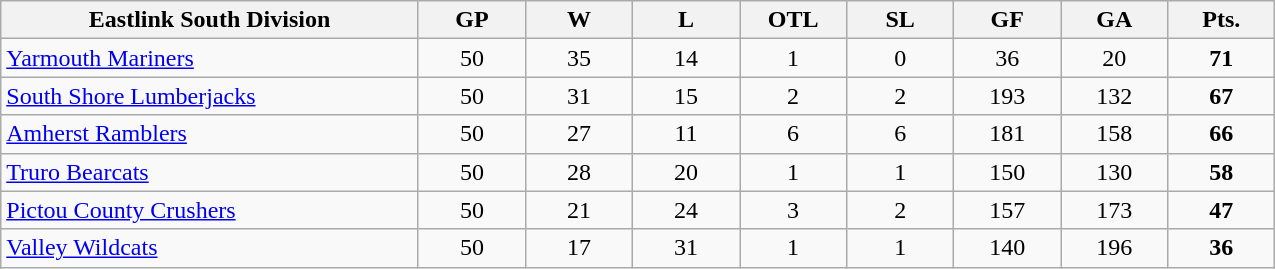<table class="wikitable sortable">
<tr>
<td class="unsortable" align=center bgcolor=#F2F2F2 style="width: 16.94em"><strong>Eastlink South Division</strong></td>
<th style="width: 4em">GP</th>
<th style="width: 4em">W</th>
<th style="width: 4em">L</th>
<th style="width: 4em">OTL</th>
<th style="width: 4em">SL</th>
<th style="width: 4em">GF</th>
<th style="width: 4em">GA</th>
<th style="width: 4em">Pts.</th>
</tr>
<tr align=center>
<td align=left><a href='#'>Yarmouth Mariners</a></td>
<td> 50</td>
<td> 35</td>
<td> 14</td>
<td> 1</td>
<td> 0</td>
<td> 36</td>
<td> 20</td>
<td> <strong>71</strong></td>
</tr>
<tr align=center>
<td align=left><a href='#'>South Shore Lumberjacks</a></td>
<td>50</td>
<td>31</td>
<td>15</td>
<td>2</td>
<td>2</td>
<td>193</td>
<td>132</td>
<td><strong>67</strong></td>
</tr>
<tr align=center>
<td align=left><a href='#'>Amherst Ramblers</a></td>
<td>50</td>
<td>27</td>
<td>11</td>
<td>6</td>
<td>6</td>
<td>181</td>
<td>158</td>
<td><strong>66</strong></td>
</tr>
<tr align=center>
<td align=left><a href='#'>Truro Bearcats</a></td>
<td>50</td>
<td>28</td>
<td>20</td>
<td>1</td>
<td>1</td>
<td>150</td>
<td>130</td>
<td><strong>58</strong></td>
</tr>
<tr align=center>
<td align=left><a href='#'>Pictou County Crushers</a></td>
<td>50</td>
<td>21</td>
<td>24</td>
<td>3</td>
<td>2</td>
<td>157</td>
<td>173</td>
<td><strong>47</strong></td>
</tr>
<tr align=center>
<td align=left><a href='#'>Valley Wildcats</a></td>
<td>50</td>
<td>17</td>
<td>31</td>
<td>1</td>
<td>1</td>
<td>140</td>
<td>196</td>
<td><strong>36</strong></td>
</tr>
</table>
